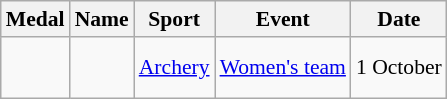<table class="wikitable sortable" style="font-size:90%">
<tr>
<th>Medal</th>
<th>Name</th>
<th>Sport</th>
<th>Event</th>
<th>Date</th>
</tr>
<tr>
<td></td>
<td><br><br></td>
<td><a href='#'>Archery</a></td>
<td><a href='#'>Women's team</a></td>
<td>1 October</td>
</tr>
</table>
